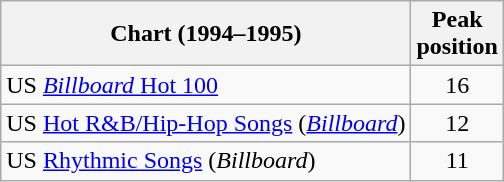<table Class = "wikitable sortable">
<tr>
<th>Chart (1994–1995)</th>
<th>Peak<br>position</th>
</tr>
<tr>
<td>US <a href='#'><em>Billboard</em> Hot 100</a></td>
<td align=center>16</td>
</tr>
<tr>
<td>US <a href='#'>Hot R&B/Hip-Hop Songs</a> (<em><a href='#'>Billboard</a></em>)</td>
<td align=center>12</td>
</tr>
<tr>
<td>US <a href='#'>Rhythmic Songs</a> (<em>Billboard</em>)</td>
<td align=center>11</td>
</tr>
</table>
